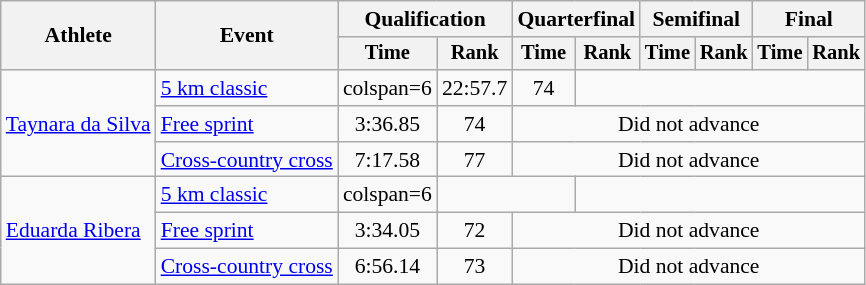<table class="wikitable" style="font-size:90%">
<tr>
<th rowspan="2">Athlete</th>
<th rowspan="2">Event</th>
<th colspan="2">Qualification</th>
<th colspan="2">Quarterfinal</th>
<th colspan="2">Semifinal</th>
<th colspan="2">Final</th>
</tr>
<tr style="font-size:95%">
<th>Time</th>
<th>Rank</th>
<th>Time</th>
<th>Rank</th>
<th>Time</th>
<th>Rank</th>
<th>Time</th>
<th>Rank</th>
</tr>
<tr align=center>
<td align=left rowspan=3><a href='#'>Taynara da Silva</a></td>
<td align=left><a href='#'>5 km classic</a></td>
<td>colspan=6 </td>
<td>22:57.7</td>
<td>74</td>
</tr>
<tr align=center>
<td align=left><a href='#'>Free sprint</a></td>
<td>3:36.85</td>
<td>74</td>
<td colspan="6">Did not advance</td>
</tr>
<tr align=center>
<td align=left><a href='#'>Cross-country cross</a></td>
<td>7:17.58</td>
<td>77</td>
<td colspan="6">Did not advance</td>
</tr>
<tr align=center>
<td align=left rowspan=3><a href='#'>Eduarda Ribera</a></td>
<td align=left><a href='#'>5 km classic</a></td>
<td>colspan=6 </td>
<td colspan=2></td>
</tr>
<tr align=center>
<td align=left><a href='#'>Free sprint</a></td>
<td>3:34.05</td>
<td>72</td>
<td colspan="6">Did not advance</td>
</tr>
<tr align=center>
<td align=left><a href='#'>Cross-country cross</a></td>
<td>6:56.14</td>
<td>73</td>
<td colspan="6">Did not advance</td>
</tr>
</table>
